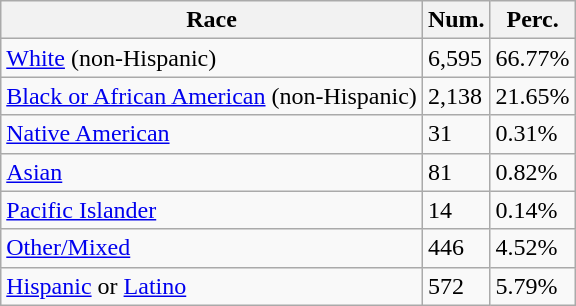<table class="wikitable">
<tr>
<th>Race</th>
<th>Num.</th>
<th>Perc.</th>
</tr>
<tr>
<td><a href='#'>White</a> (non-Hispanic)</td>
<td>6,595</td>
<td>66.77%</td>
</tr>
<tr>
<td><a href='#'>Black or African American</a> (non-Hispanic)</td>
<td>2,138</td>
<td>21.65%</td>
</tr>
<tr>
<td><a href='#'>Native American</a></td>
<td>31</td>
<td>0.31%</td>
</tr>
<tr>
<td><a href='#'>Asian</a></td>
<td>81</td>
<td>0.82%</td>
</tr>
<tr>
<td><a href='#'>Pacific Islander</a></td>
<td>14</td>
<td>0.14%</td>
</tr>
<tr>
<td><a href='#'>Other/Mixed</a></td>
<td>446</td>
<td>4.52%</td>
</tr>
<tr>
<td><a href='#'>Hispanic</a> or <a href='#'>Latino</a></td>
<td>572</td>
<td>5.79%</td>
</tr>
</table>
